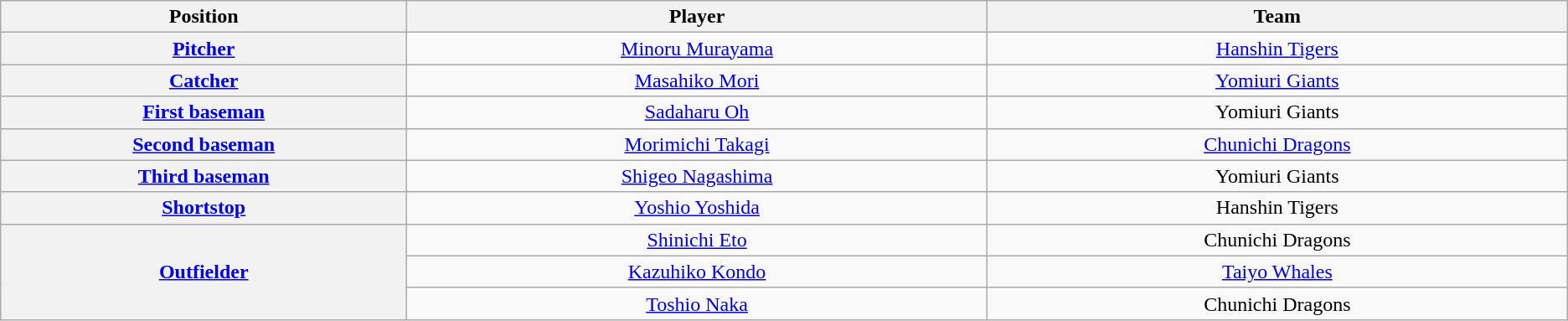<table class="wikitable" style="text-align:center;">
<tr>
<th scope="col" width="7%">Position</th>
<th scope="col" width="10%">Player</th>
<th scope="col" width="10%">Team</th>
</tr>
<tr>
<th scope="row" style="text-align:center;"><a href='#'>Pitcher</a></th>
<td><a href='#'>Minoru Murayama</a></td>
<td><a href='#'>Hanshin Tigers</a></td>
</tr>
<tr>
<th scope="row" style="text-align:center;"><a href='#'>Catcher</a></th>
<td><a href='#'>Masahiko Mori</a></td>
<td><a href='#'>Yomiuri Giants</a></td>
</tr>
<tr>
<th scope="row" style="text-align:center;"><a href='#'>First baseman</a></th>
<td><a href='#'>Sadaharu Oh</a></td>
<td>Yomiuri Giants</td>
</tr>
<tr>
<th scope="row" style="text-align:center;"><a href='#'>Second baseman</a></th>
<td><a href='#'>Morimichi Takagi</a></td>
<td><a href='#'>Chunichi Dragons</a></td>
</tr>
<tr>
<th scope="row" style="text-align:center;"><a href='#'>Third baseman</a></th>
<td><a href='#'>Shigeo Nagashima</a></td>
<td>Yomiuri Giants</td>
</tr>
<tr>
<th scope="row" style="text-align:center;"><a href='#'>Shortstop</a></th>
<td><a href='#'>Yoshio Yoshida</a></td>
<td>Hanshin Tigers</td>
</tr>
<tr>
<th scope="row" style="text-align:center;" rowspan=3><a href='#'>Outfielder</a></th>
<td><a href='#'>Shinichi Eto</a></td>
<td>Chunichi Dragons</td>
</tr>
<tr>
<td><a href='#'>Kazuhiko Kondo</a></td>
<td><a href='#'>Taiyo Whales</a></td>
</tr>
<tr>
<td><a href='#'>Toshio Naka</a></td>
<td>Chunichi Dragons</td>
</tr>
</table>
